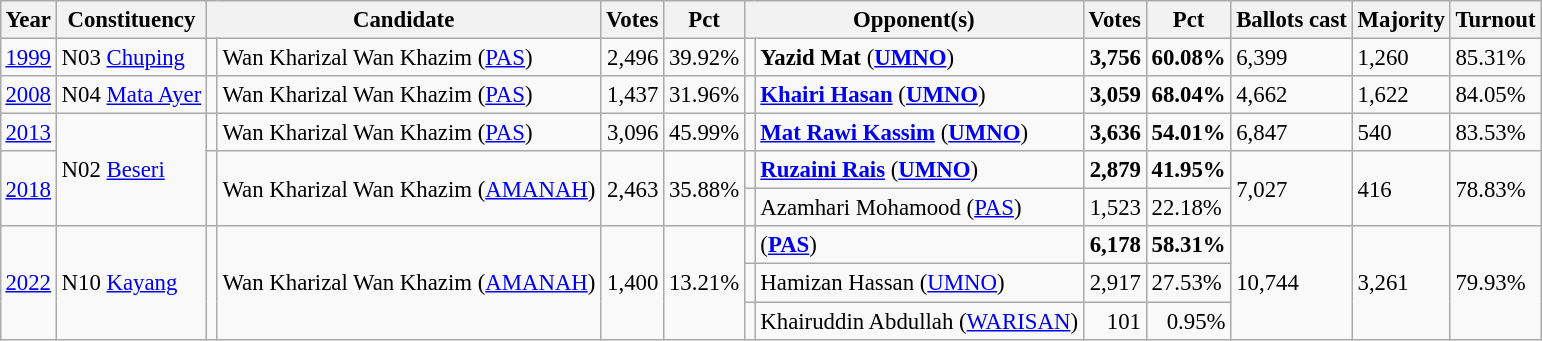<table class="wikitable" style="margin:0.5em ; font-size:95%">
<tr>
<th>Year</th>
<th>Constituency</th>
<th colspan=2>Candidate</th>
<th>Votes</th>
<th>Pct</th>
<th colspan=2>Opponent(s)</th>
<th>Votes</th>
<th>Pct</th>
<th>Ballots cast</th>
<th>Majority</th>
<th>Turnout</th>
</tr>
<tr>
<td><a href='#'>1999</a></td>
<td>N03 <a href='#'>Chuping</a></td>
<td></td>
<td>Wan Kharizal Wan Khazim (<a href='#'>PAS</a>)</td>
<td align=right>2,496</td>
<td>39.92%</td>
<td></td>
<td><strong>Yazid Mat</strong> (<a href='#'><strong>UMNO</strong></a>)</td>
<td align=right><strong>3,756</strong></td>
<td><strong>60.08%</strong></td>
<td>6,399</td>
<td>1,260</td>
<td>85.31%</td>
</tr>
<tr>
<td><a href='#'>2008</a></td>
<td>N04 <a href='#'>Mata Ayer</a></td>
<td></td>
<td>Wan Kharizal Wan Khazim (<a href='#'>PAS</a>)</td>
<td align=right>1,437</td>
<td>31.96%</td>
<td></td>
<td><strong><a href='#'>Khairi Hasan</a></strong> (<a href='#'><strong>UMNO</strong></a>)</td>
<td align=right><strong>3,059</strong></td>
<td><strong>68.04%</strong></td>
<td>4,662</td>
<td>1,622</td>
<td>84.05%</td>
</tr>
<tr>
<td><a href='#'>2013</a></td>
<td rowspan=3>N02 <a href='#'>Beseri</a></td>
<td></td>
<td>Wan Kharizal Wan Khazim (<a href='#'>PAS</a>)</td>
<td align=right>3,096</td>
<td>45.99%</td>
<td></td>
<td><strong><a href='#'>Mat Rawi Kassim</a></strong> (<a href='#'><strong>UMNO</strong></a>)</td>
<td align=right><strong>3,636</strong></td>
<td><strong>54.01%</strong></td>
<td>6,847</td>
<td>540</td>
<td>83.53%</td>
</tr>
<tr>
<td rowspan=2><a href='#'>2018</a></td>
<td rowspan=2 ></td>
<td rowspan=2>Wan Kharizal Wan Khazim (<a href='#'>AMANAH</a>)</td>
<td rowspan=2 align=right>2,463</td>
<td rowspan=2>35.88%</td>
<td></td>
<td><strong><a href='#'>Ruzaini Rais</a></strong> (<a href='#'><strong>UMNO</strong></a>)</td>
<td align=right><strong>2,879</strong></td>
<td><strong>41.95%</strong></td>
<td rowspan=2>7,027</td>
<td rowspan=2>416</td>
<td rowspan=2>78.83%</td>
</tr>
<tr>
<td></td>
<td>Azamhari Mohamood (<a href='#'>PAS</a>)</td>
<td align=right>1,523</td>
<td>22.18%</td>
</tr>
<tr>
<td rowspan=3><a href='#'>2022</a></td>
<td rowspan=3>N10 <a href='#'>Kayang</a></td>
<td rowspan=3 ></td>
<td rowspan=3>Wan Kharizal Wan Khazim (<a href='#'>AMANAH</a>)</td>
<td rowspan=3 align=right>1,400</td>
<td rowspan=3>13.21%</td>
<td bgcolor=></td>
<td> (<a href='#'><strong>PAS</strong></a>)</td>
<td align=right><strong>6,178</strong></td>
<td><strong>58.31%</strong></td>
<td rowspan=3>10,744</td>
<td rowspan=3>3,261</td>
<td rowspan=3>79.93%</td>
</tr>
<tr>
<td></td>
<td>Hamizan Hassan	(<a href='#'>UMNO</a>)</td>
<td align=right>2,917</td>
<td>27.53%</td>
</tr>
<tr>
<td></td>
<td>Khairuddin Abdullah (<a href='#'>WARISAN</a>)</td>
<td align=right>101</td>
<td align=right>0.95%</td>
</tr>
</table>
